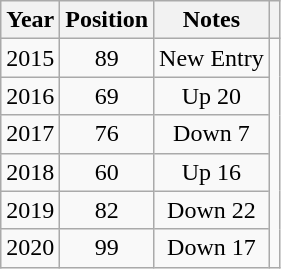<table class="wikitable plainrowheaders" style="text-align:center;">
<tr>
<th>Year</th>
<th>Position</th>
<th>Notes</th>
<th></th>
</tr>
<tr>
<td>2015</td>
<td>89</td>
<td>New Entry</td>
<td rowspan="6"></td>
</tr>
<tr>
<td>2016</td>
<td>69</td>
<td>Up 20</td>
</tr>
<tr>
<td>2017</td>
<td>76</td>
<td>Down 7</td>
</tr>
<tr>
<td>2018</td>
<td>60</td>
<td>Up 16</td>
</tr>
<tr>
<td>2019</td>
<td>82</td>
<td>Down 22</td>
</tr>
<tr>
<td>2020</td>
<td>99</td>
<td>Down 17</td>
</tr>
</table>
